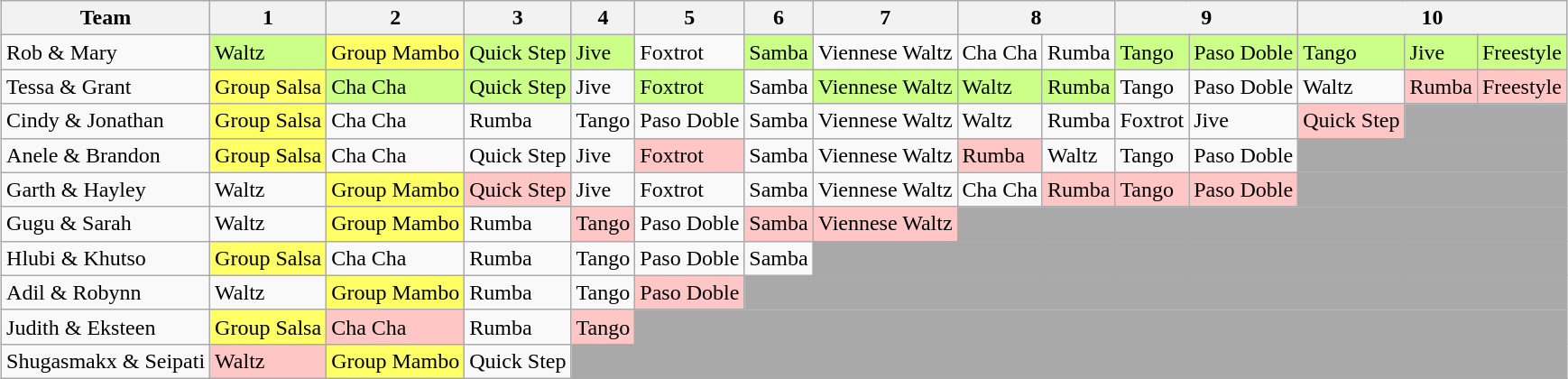<table class="wikitable" style="margin:auto;">
<tr>
<th>Team</th>
<th>1</th>
<th>2</th>
<th>3</th>
<th>4</th>
<th>5</th>
<th>6</th>
<th>7</th>
<th colspan=2>8</th>
<th colspan=2>9</th>
<th colspan=3>10</th>
</tr>
<tr>
<td>Rob & Mary</td>
<td style="background:#ccff88;">Waltz</td>
<td style="background:#ff6;">Group Mambo</td>
<td style="background:#ccff88;">Quick Step</td>
<td style="background:#ccff88;">Jive</td>
<td>Foxtrot</td>
<td style="background:#ccff88;">Samba</td>
<td>Viennese Waltz</td>
<td>Cha Cha</td>
<td>Rumba</td>
<td style="background:#ccff88;">Tango</td>
<td style="background:#ccff88;">Paso Doble</td>
<td style="background:#ccff88;">Tango</td>
<td style="background:#ccff88;">Jive</td>
<td style="background:#ccff88;">Freestyle</td>
</tr>
<tr>
<td>Tessa & Grant</td>
<td style="background:#ff6;">Group Salsa</td>
<td style="background:#ccff88;">Cha Cha</td>
<td style="background:#ccff88;">Quick Step</td>
<td>Jive</td>
<td style="background:#ccff88;">Foxtrot</td>
<td>Samba</td>
<td style="background:#ccff88;">Viennese Waltz</td>
<td style="background:#ccff88;">Waltz</td>
<td style="background:#ccff88;">Rumba</td>
<td>Tango</td>
<td>Paso Doble</td>
<td>Waltz</td>
<td style="background:#ffc6c6;">Rumba</td>
<td style="background:#ffc6c6;">Freestyle</td>
</tr>
<tr>
<td>Cindy & Jonathan</td>
<td style="background:#ff6;">Group Salsa</td>
<td>Cha Cha</td>
<td>Rumba</td>
<td>Tango</td>
<td>Paso Doble</td>
<td>Samba</td>
<td>Viennese Waltz</td>
<td>Waltz</td>
<td>Rumba</td>
<td>Foxtrot</td>
<td>Jive</td>
<td style="background:#ffc6c6;">Quick Step</td>
<td style="background:darkgrey;" colspan="2"></td>
</tr>
<tr>
<td>Anele & Brandon</td>
<td style="background:#ff6;">Group Salsa</td>
<td>Cha Cha</td>
<td>Quick Step</td>
<td>Jive</td>
<td style="background:#ffc6c6;">Foxtrot</td>
<td>Samba</td>
<td>Viennese Waltz</td>
<td style="background:#ffc6c6;">Rumba</td>
<td>Waltz</td>
<td>Tango</td>
<td>Paso Doble</td>
<td style="background:darkgrey;" colspan="3"></td>
</tr>
<tr>
<td>Garth & Hayley</td>
<td>Waltz</td>
<td style="background:#ff6;">Group Mambo</td>
<td style="background:#ffc6c6;">Quick Step</td>
<td>Jive</td>
<td>Foxtrot</td>
<td>Samba</td>
<td>Viennese Waltz</td>
<td>Cha Cha</td>
<td style="background:#ffc6c6;">Rumba</td>
<td style="background:#ffc6c6;">Tango</td>
<td style="background:#ffc6c6;">Paso Doble</td>
<td style="background:darkgrey;" colspan="7"></td>
</tr>
<tr>
<td>Gugu & Sarah</td>
<td>Waltz</td>
<td style="background:#ff6;">Group Mambo</td>
<td>Rumba</td>
<td style="background:#ffc6c6;">Tango</td>
<td>Paso Doble</td>
<td style="background:#ffc6c6;">Samba</td>
<td style="background:#ffc6c6;">Viennese Waltz</td>
<td style="background:darkgrey;" colspan="8"></td>
</tr>
<tr>
<td>Hlubi & Khutso</td>
<td style="background:#ff6;">Group Salsa</td>
<td>Cha Cha</td>
<td>Rumba</td>
<td>Tango</td>
<td>Paso Doble</td>
<td>Samba</td>
<td style="background:darkgrey;" colspan="9"></td>
</tr>
<tr>
<td>Adil & Robynn</td>
<td>Waltz</td>
<td style="background:#ff6;">Group Mambo</td>
<td>Rumba</td>
<td>Tango</td>
<td style="background:#ffc6c6;">Paso Doble</td>
<td style="background:darkgrey;" colspan="10"></td>
</tr>
<tr>
<td>Judith & Eksteen</td>
<td style="background:#ff6;">Group Salsa</td>
<td style="background:#ffc6c6;">Cha Cha</td>
<td>Rumba</td>
<td style="background:#ffc6c6;">Tango</td>
<td style="background:darkgrey;" colspan="11"></td>
</tr>
<tr>
<td>Shugasmakx & Seipati</td>
<td style="background:#ffc6c6;">Waltz</td>
<td style="background:#ff6;">Group Mambo</td>
<td>Quick Step</td>
<td style="background:darkgrey;" colspan="12"></td>
</tr>
</table>
